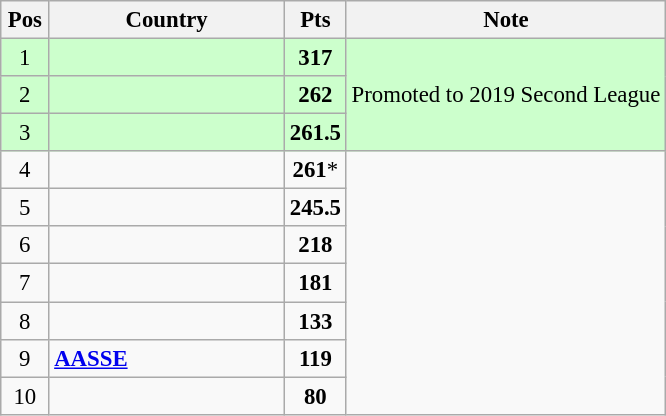<table class="wikitable" style="text-align: center; font-size:95%">
<tr>
<th width="25">Pos</th>
<th width="150">Country</th>
<th width="25">Pts</th>
<th>Note</th>
</tr>
<tr bgcolor=ccffcc>
<td>1</td>
<td align="left"><strong></strong></td>
<td><strong>317</strong></td>
<td rowspan=3>Promoted to 2019 Second League</td>
</tr>
<tr bgcolor=ccffcc>
<td>2</td>
<td align="left"><strong></strong></td>
<td><strong>262</strong></td>
</tr>
<tr bgcolor=ccffcc>
<td>3</td>
<td align="left"><strong></strong></td>
<td><strong>261.5</strong></td>
</tr>
<tr>
<td>4</td>
<td align="left"><strong></strong></td>
<td><strong>261</strong>*</td>
</tr>
<tr>
<td>5</td>
<td align="left"><strong></strong></td>
<td><strong>245.5</strong></td>
</tr>
<tr>
<td>6</td>
<td align="left"><strong></strong></td>
<td><strong>218</strong></td>
</tr>
<tr>
<td>7</td>
<td align="left"><strong></strong></td>
<td><strong>181</strong></td>
</tr>
<tr>
<td>8</td>
<td align="left"><strong></strong></td>
<td><strong>133</strong></td>
</tr>
<tr>
<td>9</td>
<td align="left"><strong> <a href='#'>AASSE</a></strong></td>
<td><strong>119</strong></td>
</tr>
<tr>
<td>10</td>
<td align="left"><strong></strong></td>
<td><strong>80</strong></td>
</tr>
</table>
